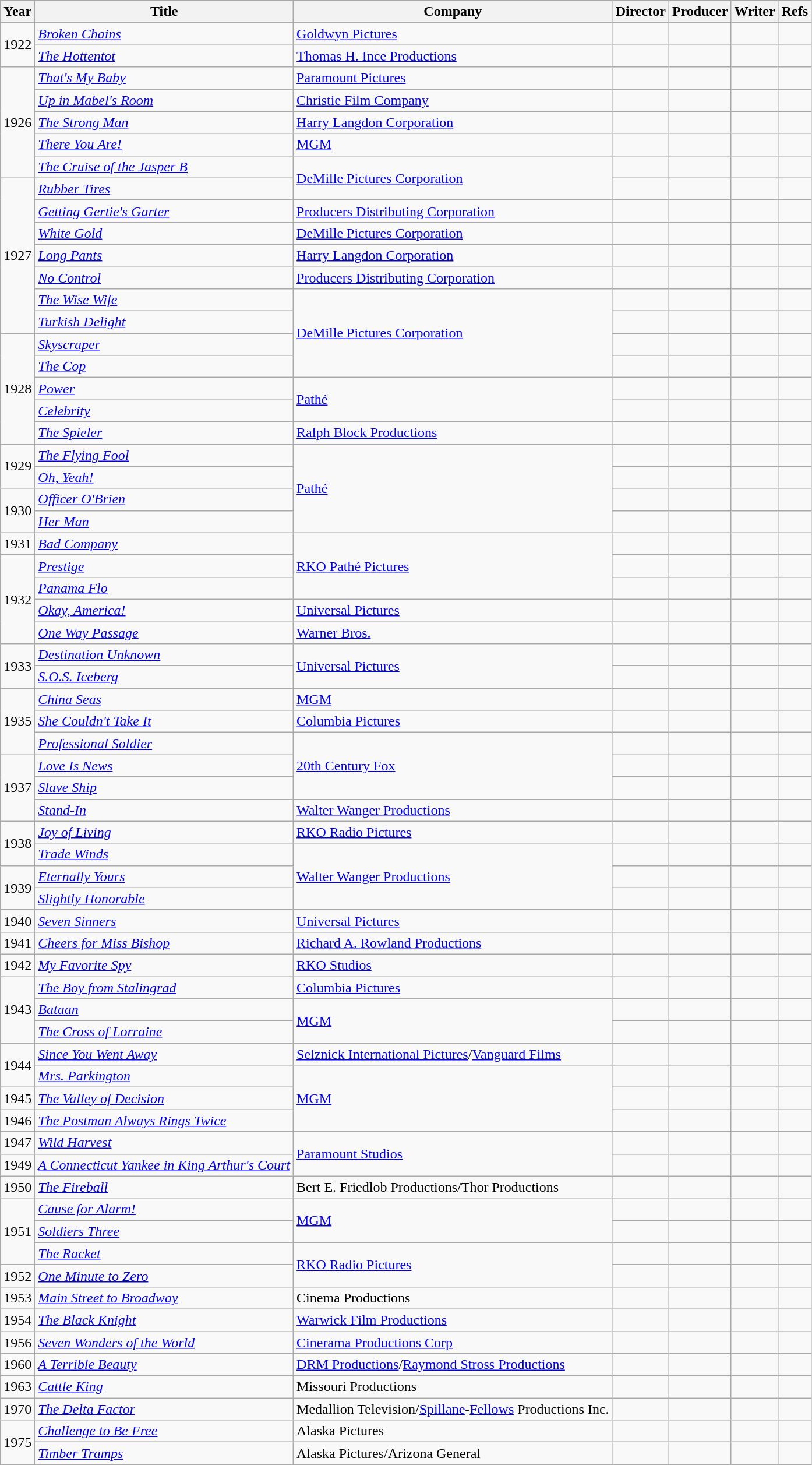<table class="wikitable sortable">
<tr>
<th>Year</th>
<th>Title</th>
<th>Company</th>
<th>Director</th>
<th>Producer</th>
<th>Writer</th>
<th class="unsortable">Refs</th>
</tr>
<tr>
<td rowspan="2">1922</td>
<td><em><a href='#'>Broken Chains</a></em></td>
<td><a href='#'>Goldwyn Pictures</a></td>
<td></td>
<td></td>
<td></td>
<td></td>
</tr>
<tr>
<td><em><a href='#'>The Hottentot</a></em></td>
<td><a href='#'>Thomas H. Ince Productions</a></td>
<td></td>
<td></td>
<td></td>
<td></td>
</tr>
<tr>
<td rowspan="5">1926</td>
<td><em><a href='#'>That's My Baby</a></em></td>
<td><a href='#'>Paramount Pictures</a></td>
<td></td>
<td></td>
<td></td>
<td></td>
</tr>
<tr>
<td><em><a href='#'>Up in Mabel's Room</a></em></td>
<td><a href='#'>Christie Film Company</a></td>
<td></td>
<td></td>
<td></td>
<td></td>
</tr>
<tr>
<td><em><a href='#'>The Strong Man</a></em></td>
<td><a href='#'>Harry Langdon Corporation</a></td>
<td></td>
<td></td>
<td></td>
<td></td>
</tr>
<tr>
<td><em><a href='#'>There You Are!</a></em></td>
<td><a href='#'>MGM</a></td>
<td></td>
<td></td>
<td></td>
<td></td>
</tr>
<tr>
<td><em><a href='#'>The Cruise of the Jasper B</a></em></td>
<td rowspan="2"><a href='#'>DeMille Pictures Corporation</a></td>
<td></td>
<td></td>
<td></td>
<td></td>
</tr>
<tr>
<td rowspan="7">1927</td>
<td><em><a href='#'>Rubber Tires</a></em></td>
<td></td>
<td></td>
<td></td>
<td></td>
</tr>
<tr>
<td><em><a href='#'>Getting Gertie's Garter</a></em></td>
<td><a href='#'>Producers Distributing Corporation</a></td>
<td></td>
<td></td>
<td></td>
<td></td>
</tr>
<tr>
<td><em><a href='#'>White Gold</a></em></td>
<td><a href='#'>DeMille Pictures Corporation</a></td>
<td></td>
<td></td>
<td></td>
<td></td>
</tr>
<tr>
<td><em><a href='#'>Long Pants</a></em></td>
<td><a href='#'>Harry Langdon Corporation</a></td>
<td></td>
<td></td>
<td></td>
<td></td>
</tr>
<tr>
<td><em><a href='#'>No Control</a></em></td>
<td><a href='#'>Producers Distributing Corporation</a></td>
<td></td>
<td></td>
<td></td>
<td></td>
</tr>
<tr>
<td><em><a href='#'>The Wise Wife</a></em></td>
<td rowspan="4"><a href='#'>DeMille Pictures Corporation</a></td>
<td></td>
<td></td>
<td></td>
<td></td>
</tr>
<tr>
<td><em><a href='#'>Turkish Delight</a></em></td>
<td></td>
<td></td>
<td></td>
<td></td>
</tr>
<tr>
<td rowspan="5">1928</td>
<td><em><a href='#'>Skyscraper</a></em></td>
<td></td>
<td></td>
<td></td>
<td></td>
</tr>
<tr>
<td><em><a href='#'>The Cop</a></em></td>
<td></td>
<td></td>
<td></td>
<td></td>
</tr>
<tr>
<td><em><a href='#'>Power</a></em></td>
<td rowspan="2"><a href='#'>Pathé</a></td>
<td></td>
<td></td>
<td></td>
<td></td>
</tr>
<tr>
<td><em><a href='#'>Celebrity</a></em></td>
<td></td>
<td></td>
<td></td>
<td></td>
</tr>
<tr>
<td><em><a href='#'>The Spieler</a></em></td>
<td><a href='#'>Ralph Block Productions</a></td>
<td></td>
<td></td>
<td></td>
<td></td>
</tr>
<tr>
<td rowspan="2">1929</td>
<td><em><a href='#'>The Flying Fool</a></em></td>
<td rowspan="4"><a href='#'>Pathé</a></td>
<td></td>
<td></td>
<td></td>
<td></td>
</tr>
<tr>
<td><em><a href='#'>Oh, Yeah!</a></em></td>
<td></td>
<td></td>
<td></td>
<td></td>
</tr>
<tr>
<td rowspan="2">1930</td>
<td><em><a href='#'>Officer O'Brien</a></em></td>
<td></td>
<td></td>
<td></td>
<td></td>
</tr>
<tr>
<td><em><a href='#'>Her Man</a></em></td>
<td></td>
<td></td>
<td></td>
<td></td>
</tr>
<tr>
<td>1931</td>
<td><em><a href='#'>Bad Company</a></em></td>
<td rowspan="3"><a href='#'>RKO Pathé Pictures</a></td>
<td></td>
<td></td>
<td></td>
<td></td>
</tr>
<tr>
<td rowspan="4">1932</td>
<td><em><a href='#'>Prestige</a></em></td>
<td></td>
<td></td>
<td></td>
<td></td>
</tr>
<tr>
<td><em><a href='#'>Panama Flo</a></em></td>
<td></td>
<td></td>
<td></td>
<td></td>
</tr>
<tr>
<td><em><a href='#'>Okay, America!</a></em></td>
<td><a href='#'>Universal Pictures</a></td>
<td></td>
<td></td>
<td></td>
<td></td>
</tr>
<tr>
<td><em><a href='#'>One Way Passage</a></em></td>
<td><a href='#'>Warner Bros.</a></td>
<td></td>
<td></td>
<td></td>
<td></td>
</tr>
<tr>
<td rowspan="2">1933</td>
<td><em><a href='#'>Destination Unknown</a></em></td>
<td rowspan="2"><a href='#'>Universal Pictures</a></td>
<td></td>
<td></td>
<td></td>
<td></td>
</tr>
<tr>
<td><em><a href='#'>S.O.S. Iceberg</a></em></td>
<td></td>
<td></td>
<td></td>
<td></td>
</tr>
<tr>
<td rowspan="3">1935</td>
<td><em><a href='#'>China Seas</a></em></td>
<td><a href='#'>MGM</a></td>
<td></td>
<td></td>
<td></td>
<td></td>
</tr>
<tr>
<td><em><a href='#'>She Couldn't Take It</a></em></td>
<td><a href='#'>Columbia Pictures</a></td>
<td></td>
<td></td>
<td></td>
<td></td>
</tr>
<tr>
<td><em><a href='#'>Professional Soldier</a></em></td>
<td rowspan="3"><a href='#'>20th Century Fox</a></td>
<td></td>
<td></td>
<td></td>
<td></td>
</tr>
<tr>
<td rowspan="3">1937</td>
<td><em><a href='#'>Love Is News</a></em></td>
<td></td>
<td></td>
<td></td>
<td></td>
</tr>
<tr>
<td><em><a href='#'>Slave Ship</a></em></td>
<td></td>
<td></td>
<td></td>
<td></td>
</tr>
<tr>
<td><em><a href='#'>Stand-In</a></em></td>
<td><a href='#'>Walter Wanger Productions</a></td>
<td></td>
<td></td>
<td></td>
<td></td>
</tr>
<tr>
<td rowspan="2">1938</td>
<td><em><a href='#'>Joy of Living</a></em></td>
<td><a href='#'>RKO Radio Pictures</a></td>
<td></td>
<td></td>
<td></td>
<td></td>
</tr>
<tr>
<td><em><a href='#'>Trade Winds</a></em></td>
<td rowspan="3"><a href='#'>Walter Wanger Productions</a></td>
<td></td>
<td></td>
<td></td>
<td></td>
</tr>
<tr>
<td rowspan="2">1939</td>
<td><em><a href='#'>Eternally Yours</a></em></td>
<td></td>
<td></td>
<td></td>
<td></td>
</tr>
<tr>
<td><em><a href='#'>Slightly Honorable</a></em></td>
<td></td>
<td></td>
<td></td>
<td></td>
</tr>
<tr>
<td>1940</td>
<td><em><a href='#'>Seven Sinners</a></em></td>
<td><a href='#'>Universal Pictures</a></td>
<td></td>
<td></td>
<td></td>
<td></td>
</tr>
<tr>
<td>1941</td>
<td><em><a href='#'>Cheers for Miss Bishop</a></em></td>
<td><a href='#'>Richard A. Rowland Productions</a></td>
<td></td>
<td></td>
<td></td>
<td></td>
</tr>
<tr>
<td>1942</td>
<td><em><a href='#'>My Favorite Spy</a></em></td>
<td><a href='#'>RKO Studios</a></td>
<td></td>
<td></td>
<td></td>
<td></td>
</tr>
<tr>
<td rowspan="3">1943</td>
<td><em><a href='#'>The Boy from Stalingrad</a></em></td>
<td><a href='#'>Columbia Pictures</a></td>
<td></td>
<td></td>
<td></td>
<td></td>
</tr>
<tr>
<td><em><a href='#'>Bataan</a></em></td>
<td rowspan="2"><a href='#'>MGM</a></td>
<td></td>
<td></td>
<td></td>
<td></td>
</tr>
<tr>
<td><em><a href='#'>The Cross of Lorraine</a></em></td>
<td></td>
<td></td>
<td></td>
<td></td>
</tr>
<tr>
<td rowspan="2">1944</td>
<td><em><a href='#'>Since You Went Away</a></em></td>
<td><a href='#'>Selznick International Pictures</a>/<a href='#'>Vanguard Films</a></td>
<td></td>
<td></td>
<td></td>
<td></td>
</tr>
<tr>
<td><em><a href='#'>Mrs. Parkington</a></em></td>
<td rowspan="3"><a href='#'>MGM</a></td>
<td></td>
<td></td>
<td></td>
<td></td>
</tr>
<tr>
<td>1945</td>
<td><em><a href='#'>The Valley of Decision</a></em></td>
<td></td>
<td></td>
<td></td>
<td></td>
</tr>
<tr>
<td>1946</td>
<td><em><a href='#'>The Postman Always Rings Twice</a></em></td>
<td></td>
<td></td>
<td></td>
<td></td>
</tr>
<tr>
<td>1947</td>
<td><em><a href='#'>Wild Harvest</a></em></td>
<td rowspan="2"><a href='#'>Paramount Studios</a></td>
<td></td>
<td></td>
<td></td>
<td></td>
</tr>
<tr>
<td>1949</td>
<td><em><a href='#'>A Connecticut Yankee in King Arthur's Court</a></em></td>
<td></td>
<td></td>
<td></td>
<td></td>
</tr>
<tr>
<td>1950</td>
<td><em><a href='#'>The Fireball</a></em></td>
<td>Bert E. Friedlob Productions/Thor Productions</td>
<td></td>
<td></td>
<td></td>
<td></td>
</tr>
<tr>
<td rowspan="3">1951</td>
<td><em><a href='#'>Cause for Alarm!</a></em></td>
<td rowspan="2"><a href='#'>MGM</a></td>
<td></td>
<td></td>
<td></td>
<td></td>
</tr>
<tr>
<td><em><a href='#'>Soldiers Three</a></em></td>
<td></td>
<td></td>
<td></td>
<td></td>
</tr>
<tr>
<td><em><a href='#'>The Racket</a></em></td>
<td rowspan="2"><a href='#'>RKO Radio Pictures</a></td>
<td></td>
<td></td>
<td></td>
<td></td>
</tr>
<tr>
<td>1952</td>
<td><em><a href='#'>One Minute to Zero</a></em></td>
<td></td>
<td></td>
<td></td>
<td></td>
</tr>
<tr>
<td>1953</td>
<td><em><a href='#'>Main Street to Broadway</a></em></td>
<td>Cinema Productions</td>
<td></td>
<td></td>
<td></td>
<td></td>
</tr>
<tr>
<td>1954</td>
<td><em><a href='#'>The Black Knight</a></em></td>
<td><a href='#'>Warwick Film Productions</a></td>
<td></td>
<td></td>
<td></td>
<td></td>
</tr>
<tr>
<td>1956</td>
<td><em><a href='#'>Seven Wonders of the World</a></em></td>
<td><a href='#'>Cinerama Productions Corp</a></td>
<td></td>
<td></td>
<td></td>
<td></td>
</tr>
<tr>
<td>1960</td>
<td><em><a href='#'>A Terrible Beauty</a></em></td>
<td><a href='#'>DRM Productions</a>/<a href='#'>Raymond Stross Productions</a></td>
<td></td>
<td></td>
<td></td>
<td></td>
</tr>
<tr>
<td>1963</td>
<td><em><a href='#'>Cattle King</a></em></td>
<td>Missouri Productions</td>
<td></td>
<td></td>
<td></td>
<td></td>
</tr>
<tr>
<td>1970</td>
<td><em><a href='#'>The Delta Factor</a></em></td>
<td>Medallion Television/<a href='#'>Spillane</a>-<a href='#'>Fellows</a> Productions Inc.</td>
<td></td>
<td></td>
<td></td>
<td></td>
</tr>
<tr>
<td rowspan="2">1975</td>
<td><em><a href='#'>Challenge to Be Free</a></em></td>
<td>Alaska Pictures</td>
<td></td>
<td></td>
<td></td>
<td></td>
</tr>
<tr>
<td><em><a href='#'>Timber Tramps</a></em></td>
<td>Alaska Pictures/Arizona General</td>
<td></td>
<td></td>
<td></td>
<td></td>
</tr>
</table>
